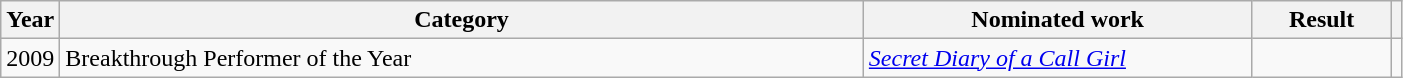<table class="wikitable" width="74%">
<tr>
<th width="4%">Year</th>
<th width="58%">Category</th>
<th width="28%">Nominated work</th>
<th width="10%">Result</th>
<th width="5%"></th>
</tr>
<tr>
<td>2009</td>
<td>Breakthrough Performer of the Year</td>
<td><em><a href='#'>Secret Diary of a Call Girl</a></em></td>
<td></td>
<td></td>
</tr>
</table>
